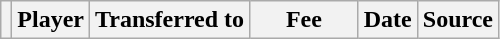<table class="wikitable plainrowheaders sortable">
<tr>
<th></th>
<th scope="col">Player</th>
<th>Transferred to</th>
<th style="width: 65px;">Fee</th>
<th scope="col">Date</th>
<th scope="col">Source</th>
</tr>
</table>
